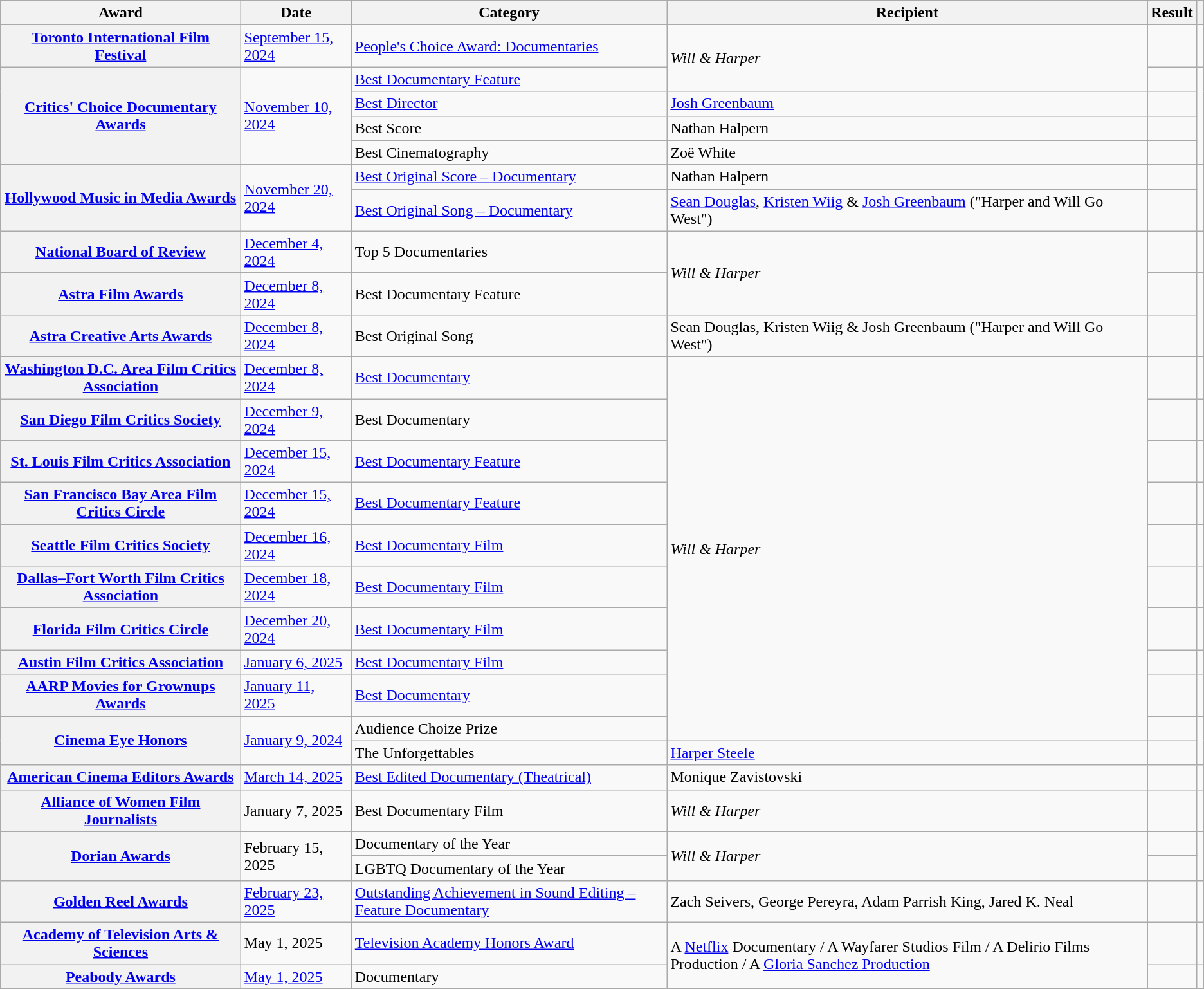<table class="wikitable sortable plainrowheaders">
<tr>
<th>Award</th>
<th>Date</th>
<th>Category</th>
<th>Recipient</th>
<th>Result</th>
<th></th>
</tr>
<tr>
<th scope="row"><a href='#'>Toronto International Film Festival</a></th>
<td><a href='#'>September 15, 2024</a></td>
<td><a href='#'>People's Choice Award: Documentaries</a></td>
<td rowspan="2"><em>Will & Harper</em></td>
<td></td>
<td align="center"></td>
</tr>
<tr>
<th rowspan="4" scope="row"><a href='#'>Critics' Choice Documentary Awards</a></th>
<td rowspan="4"><a href='#'>November 10, 2024</a></td>
<td><a href='#'>Best Documentary Feature</a></td>
<td></td>
<td rowspan="4" align="center"></td>
</tr>
<tr>
<td><a href='#'>Best Director</a></td>
<td><a href='#'>Josh Greenbaum</a></td>
<td></td>
</tr>
<tr>
<td>Best Score</td>
<td>Nathan Halpern</td>
<td></td>
</tr>
<tr>
<td>Best Cinematography</td>
<td>Zoë White</td>
<td></td>
</tr>
<tr>
<th scope="row" rowspan="2"><a href='#'>Hollywood Music in Media Awards</a></th>
<td rowspan="2"><a href='#'>November 20, 2024</a></td>
<td><a href='#'>Best Original Score – Documentary</a></td>
<td>Nathan Halpern</td>
<td></td>
<td align="center" rowspan="2"></td>
</tr>
<tr>
<td><a href='#'>Best Original Song – Documentary</a></td>
<td><a href='#'>Sean Douglas</a>, <a href='#'>Kristen Wiig</a> & <a href='#'>Josh Greenbaum</a> ("Harper and Will Go West")</td>
<td></td>
</tr>
<tr>
<th scope="row" rowspan="1"><a href='#'>National Board of Review</a></th>
<td rowspan="1"><a href='#'>December 4, 2024</a></td>
<td>Top 5 Documentaries</td>
<td rowspan="2"><em>Will & Harper</em></td>
<td></td>
<td align="center" rowspan="1"></td>
</tr>
<tr>
<th scope="row"><a href='#'>Astra Film Awards</a></th>
<td><a href='#'>December 8, 2024</a></td>
<td>Best Documentary Feature</td>
<td></td>
<td align="center" rowspan="2"></td>
</tr>
<tr>
<th scope="row"><a href='#'>Astra Creative Arts Awards</a></th>
<td><a href='#'>December 8, 2024</a></td>
<td>Best Original Song</td>
<td>Sean Douglas, Kristen Wiig & Josh Greenbaum ("Harper and Will Go West")</td>
<td></td>
</tr>
<tr>
<th scope="row" rowspan="1"><a href='#'>Washington D.C. Area Film Critics Association</a></th>
<td rowspan="1"><a href='#'>December 8, 2024</a></td>
<td><a href='#'>Best Documentary</a></td>
<td rowspan="10"><em>Will & Harper</em></td>
<td></td>
<td rowspan="1" align="center"></td>
</tr>
<tr>
<th scope="row" rowspan="1"><a href='#'>San Diego Film Critics Society</a></th>
<td rowspan="1"><a href='#'>December 9, 2024</a></td>
<td>Best Documentary</td>
<td></td>
<td align="center" rowspan="1"></td>
</tr>
<tr>
<th rowspan="1" scope="row"><a href='#'>St. Louis Film Critics Association</a></th>
<td rowspan="1"><a href='#'>December 15, 2024</a></td>
<td><a href='#'>Best Documentary Feature</a></td>
<td></td>
<td align="center" rowspan="1"></td>
</tr>
<tr>
<th scope="row"><a href='#'>San Francisco Bay Area Film Critics Circle</a></th>
<td><a href='#'>December 15, 2024</a></td>
<td><a href='#'>Best Documentary Feature</a></td>
<td></td>
<td align="center"></td>
</tr>
<tr>
<th scope="row" rowspan="1"><a href='#'>Seattle Film Critics Society</a></th>
<td rowspan="1"><a href='#'>December 16, 2024</a></td>
<td><a href='#'>Best Documentary Film</a></td>
<td></td>
<td align="center" rowspan="1"></td>
</tr>
<tr>
<th rowspan="1" scope="row"><a href='#'>Dallas–Fort Worth Film Critics Association</a></th>
<td rowspan="1"><a href='#'>December 18, 2024</a></td>
<td><a href='#'>Best Documentary Film</a></td>
<td></td>
<td align="center" rowspan="1"></td>
</tr>
<tr>
<th scope="row"><a href='#'>Florida Film Critics Circle</a></th>
<td><a href='#'>December 20, 2024</a></td>
<td><a href='#'>Best Documentary Film</a></td>
<td></td>
<td align="center"></td>
</tr>
<tr>
<th scope="row"><a href='#'>Austin Film Critics Association</a></th>
<td><a href='#'>January 6, 2025</a></td>
<td><a href='#'>Best Documentary Film</a></td>
<td></td>
<td align="center"></td>
</tr>
<tr>
<th scope="rowgroup"><a href='#'>AARP Movies for Grownups Awards</a></th>
<td><a href='#'>January 11, 2025</a></td>
<td><a href='#'>Best Documentary</a></td>
<td></td>
<td align="center"></td>
</tr>
<tr>
<th scope="row" rowspan="2"><a href='#'>Cinema Eye Honors</a></th>
<td rowspan="2"><a href='#'>January 9, 2024</a></td>
<td>Audience Choize Prize</td>
<td></td>
<td align="center" rowspan="2"></td>
</tr>
<tr>
<td>The Unforgettables</td>
<td><a href='#'>Harper Steele</a></td>
<td></td>
</tr>
<tr>
<th scope="row"><a href='#'>American Cinema Editors Awards</a></th>
<td><a href='#'>March 14, 2025</a></td>
<td><a href='#'>Best Edited Documentary (Theatrical)</a></td>
<td>Monique Zavistovski</td>
<td></td>
<td align="center"></td>
</tr>
<tr>
<th scope="row"><a href='#'>Alliance of Women Film Journalists</a></th>
<td>January 7, 2025</td>
<td>Best Documentary Film</td>
<td><em>Will & Harper</em></td>
<td></td>
<td align="center"></td>
</tr>
<tr>
<th scope="row" rowspan="2"><a href='#'>Dorian Awards</a></th>
<td rowspan="2">February 15, 2025</td>
<td>Documentary of the Year</td>
<td rowspan="2"><em>Will & Harper</em></td>
<td></td>
<td align="center" rowspan="2"></td>
</tr>
<tr>
<td>LGBTQ Documentary of the Year</td>
<td></td>
</tr>
<tr>
<th scope="row"><a href='#'>Golden Reel Awards</a></th>
<td><a href='#'>February 23, 2025</a></td>
<td><a href='#'>Outstanding Achievement in Sound Editing – Feature Documentary</a></td>
<td>Zach Seivers, George Pereyra, Adam Parrish King, Jared K. Neal</td>
<td></td>
<td align="center"></td>
</tr>
<tr>
<th scope="row"><a href='#'>Academy of Television Arts & Sciences</a></th>
<td>May 1, 2025</td>
<td><a href='#'>Television Academy Honors Award</a></td>
<td rowspan="2">A <a href='#'>Netflix</a> Documentary / A Wayfarer Studios Film / A Delirio Films Production / A <a href='#'>Gloria Sanchez Production</a></td>
<td></td>
<td align="center"></td>
</tr>
<tr>
<th scope="row"><a href='#'>Peabody Awards</a></th>
<td><a href='#'>May 1, 2025</a></td>
<td>Documentary</td>
<td></td>
<td align="center"></td>
</tr>
</table>
